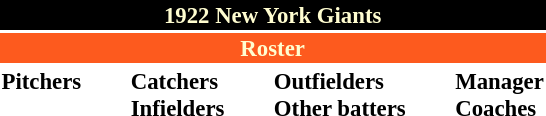<table class="toccolours" style="font-size: 95%;">
<tr>
<th colspan="10" style="background-color: black; color: #FFFDD0; text-align: center;">1922 New York Giants</th>
</tr>
<tr>
<td colspan="10" style="background-color: #fd5a1e; color: #FFFDD0; text-align: center;"><strong>Roster</strong></td>
</tr>
<tr>
<td valign="top"><strong>Pitchers</strong><br>

 
 




 

 
 

 
</td>
<td width="25px"></td>
<td valign="top"><strong>Catchers</strong><br>

 
<strong>Infielders</strong>
 
 

 
 
 


</td>
<td width="25px"></td>
<td valign="top"><strong>Outfielders</strong><br> 
 
 
 
 


<strong>Other batters</strong>

 
</td>
<td width="25px"></td>
<td valign="top"><strong>Manager</strong><br>
<strong>Coaches</strong>

</td>
</tr>
</table>
